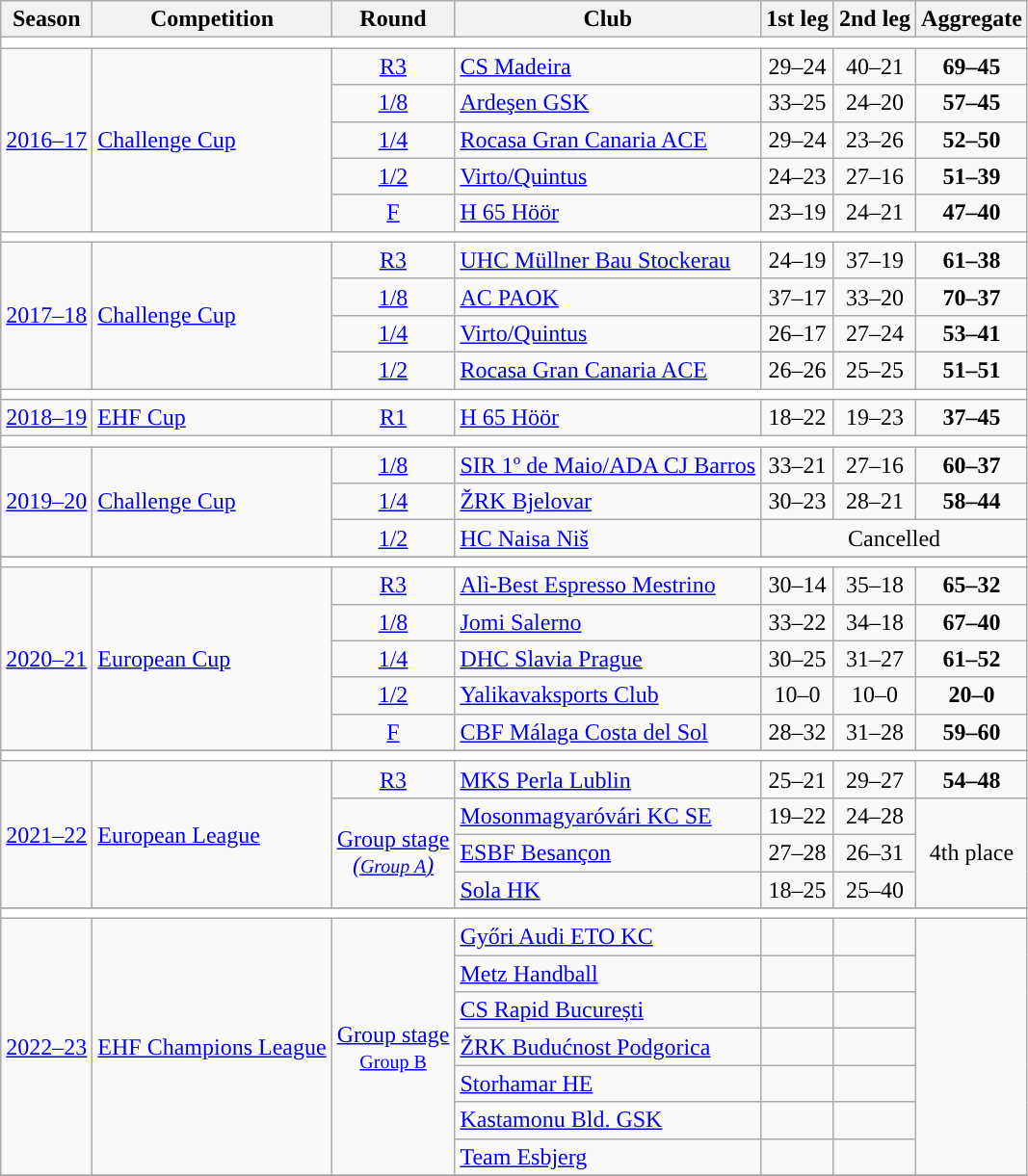<table class="wikitable">
<tr>
<th>Season</th>
<th>Competition</th>
<th>Round</th>
<th>Club</th>
<th>1st leg</th>
<th>2nd leg</th>
<th>Aggregate</th>
</tr>
<tr>
<td colspan="7" bgcolor=white></td>
</tr>
<tr>
<td rowspan="5"><a href='#'>2016–17</a></td>
<td rowspan="5"><a href='#'>Challenge Cup</a></td>
<td style="text-align:center;"><a href='#'>R3</a></td>
<td> <a href='#'>CS Madeira</a></td>
<td style="text-align:center;">29–24</td>
<td style="text-align:center;">40–21</td>
<td style="text-align:center;"><strong>69–45</strong></td>
</tr>
<tr>
<td style="text-align:center;"><a href='#'>1/8</a></td>
<td> <a href='#'>Ardeşen GSK</a></td>
<td style="text-align:center;">33–25</td>
<td style="text-align:center;">24–20</td>
<td style="text-align:center;"><strong>57–45</strong></td>
</tr>
<tr>
<td style="text-align:center;"><a href='#'>1/4</a></td>
<td> <a href='#'>Rocasa Gran Canaria ACE</a></td>
<td style="text-align:center;">29–24</td>
<td style="text-align:center;">23–26</td>
<td style="text-align:center;"><strong>52–50</strong></td>
</tr>
<tr>
<td style="text-align:center;"><a href='#'>1/2</a></td>
<td> <a href='#'>Virto/Quintus</a></td>
<td style="text-align:center;">24–23</td>
<td style="text-align:center;">27–16</td>
<td style="text-align:center;"><strong>51–39</strong></td>
</tr>
<tr>
<td style="text-align:center;"><a href='#'>F</a></td>
<td> <a href='#'>H 65 Höör</a></td>
<td style="text-align:center;">23–19</td>
<td style="text-align:center;">24–21</td>
<td style="text-align:center;"><strong>47–40</strong></td>
</tr>
<tr>
<td colspan="7" bgcolor=white></td>
</tr>
<tr>
<td rowspan="4"><a href='#'>2017–18</a></td>
<td rowspan="4"><a href='#'>Challenge Cup</a></td>
<td style="text-align:center;"><a href='#'>R3</a></td>
<td> <a href='#'>UHC Müllner Bau Stockerau</a></td>
<td style="text-align:center;">24–19</td>
<td style="text-align:center;">37–19</td>
<td style="text-align:center;"><strong>61–38</strong></td>
</tr>
<tr>
<td style="text-align:center;"><a href='#'>1/8</a></td>
<td> <a href='#'>AC PAOK</a></td>
<td style="text-align:center;">37–17</td>
<td style="text-align:center;">33–20</td>
<td style="text-align:center;"><strong>70–37</strong></td>
</tr>
<tr>
<td style="text-align:center;"><a href='#'>1/4</a></td>
<td> <a href='#'>Virto/Quintus</a></td>
<td style="text-align:center;">26–17</td>
<td style="text-align:center;">27–24</td>
<td style="text-align:center;"><strong>53–41</strong></td>
</tr>
<tr>
<td style="text-align:center;"><a href='#'>1/2</a></td>
<td> <a href='#'>Rocasa Gran Canaria ACE</a></td>
<td style="text-align:center;">26–26</td>
<td style="text-align:center;">25–25</td>
<td style="text-align:center;"><strong>51–51</strong></td>
</tr>
<tr>
<td colspan="7" bgcolor=white></td>
</tr>
<tr>
<td rowspan="1"><a href='#'>2018–19</a></td>
<td rowspan="1"><a href='#'>EHF Cup</a></td>
<td style="text-align:center;"><a href='#'>R1</a></td>
<td> <a href='#'>H 65 Höör</a></td>
<td style="text-align:center;">18–22</td>
<td style="text-align:center;">19–23</td>
<td style="text-align:center;"><strong>37–45</strong></td>
</tr>
<tr>
<td colspan="7" bgcolor=white></td>
</tr>
<tr>
<td rowspan="3"><a href='#'>2019–20</a></td>
<td rowspan="3"><a href='#'>Challenge Cup</a></td>
<td style="text-align:center;"><a href='#'>1/8</a></td>
<td> <a href='#'>SIR 1º de Maio/ADA CJ Barros</a></td>
<td style="text-align:center;">33–21</td>
<td style="text-align:center;">27–16</td>
<td style="text-align:center;"><strong>60–37</strong></td>
</tr>
<tr>
<td style="text-align:center;"><a href='#'>1/4</a></td>
<td> <a href='#'>ŽRK Bjelovar</a></td>
<td style="text-align:center;">30–23</td>
<td style="text-align:center;">28–21</td>
<td style="text-align:center;"><strong>58–44</strong></td>
</tr>
<tr>
<td style="text-align:center;"><a href='#'>1/2</a></td>
<td> <a href='#'>HC Naisa Niš</a></td>
<td style="text-align:center;" colspan="3">Cancelled</td>
</tr>
<tr>
</tr>
<tr>
<td colspan="7" bgcolor=white></td>
</tr>
<tr>
<td rowspan="5"><a href='#'>2020–21</a></td>
<td rowspan="5"><a href='#'>European Cup</a></td>
<td style="text-align:center;"><a href='#'>R3</a></td>
<td> <a href='#'>Alì-Best Espresso Mestrino</a></td>
<td style="text-align:center;">30–14</td>
<td style="text-align:center;">35–18</td>
<td style="text-align:center;"><strong>65–32</strong></td>
</tr>
<tr>
<td style="text-align:center;"><a href='#'>1/8</a></td>
<td> <a href='#'>Jomi Salerno</a></td>
<td style="text-align:center;">33–22</td>
<td style="text-align:center;">34–18</td>
<td style="text-align:center;"><strong>67–40</strong></td>
</tr>
<tr>
<td style="text-align:center;"><a href='#'>1/4</a></td>
<td> <a href='#'>DHC Slavia Prague</a></td>
<td style="text-align:center;">30–25</td>
<td style="text-align:center;">31–27</td>
<td style="text-align:center;"><strong>61–52</strong></td>
</tr>
<tr>
<td style="text-align:center;"><a href='#'>1/2</a></td>
<td> <a href='#'>Yalikavaksports Club</a></td>
<td style="text-align:center;">10–0</td>
<td style="text-align:center;">10–0</td>
<td style="text-align:center;"><strong>20–0</strong></td>
</tr>
<tr>
<td style="text-align:center;"><a href='#'>F</a></td>
<td> <a href='#'>CBF Málaga Costa del Sol</a></td>
<td style="text-align:center;">28–32</td>
<td style="text-align:center;">31–28</td>
<td style="text-align:center;"><strong>59–60</strong></td>
</tr>
<tr>
</tr>
<tr>
<td colspan="7" bgcolor=white></td>
</tr>
<tr>
<td rowspan="4"><a href='#'>2021–22</a></td>
<td rowspan="4"><a href='#'>European League</a></td>
<td style="text-align:center;"><a href='#'>R3</a></td>
<td> <a href='#'>MKS Perla Lublin</a></td>
<td style="text-align:center;">25–21</td>
<td style="text-align:center;">29–27</td>
<td style="text-align:center;"><strong>54–48</strong></td>
</tr>
<tr>
<td rowspan=3 style="text-align:center;"><a href='#'>Group stage<br><em>(<small>Group A</small>)</em></a></td>
<td> <a href='#'>Mosonmagyaróvári KC SE</a></td>
<td style="text-align:center;">19–22</td>
<td style="text-align:center;">24–28</td>
<td rowspan=3 style="text-align:center;">4th place</td>
</tr>
<tr>
<td> <a href='#'>ESBF Besançon</a></td>
<td style="text-align:center;">27–28</td>
<td style="text-align:center;">26–31</td>
</tr>
<tr>
<td> <a href='#'>Sola HK</a></td>
<td style="text-align:center;">18–25</td>
<td style="text-align:center;">25–40</td>
</tr>
<tr>
</tr>
<tr>
<td colspan=7 bgcolor=white></td>
</tr>
<tr>
<td rowspan=7><a href='#'>2022–23</a></td>
<td rowspan=7><a href='#'>EHF Champions League</a></td>
<td rowspan=7 style="text-align:center;"><a href='#'>Group stage<br><small>Group B</small></a></td>
<td> <a href='#'>Győri Audi ETO KC</a></td>
<td style="text-align:center;"></td>
<td style="text-align:center;"></td>
<td align=center rowspan=7><small></small></td>
</tr>
<tr>
<td> <a href='#'>Metz Handball</a></td>
<td style="text-align:center;"></td>
<td style="text-align:center;"></td>
</tr>
<tr>
<td> <a href='#'>CS Rapid București</a></td>
<td style="text-align:center;"></td>
<td style="text-align:center;"></td>
</tr>
<tr>
<td> <a href='#'>ŽRK Budućnost Podgorica</a></td>
<td style="text-align:center;"></td>
<td style="text-align:center;"></td>
</tr>
<tr>
<td> <a href='#'>Storhamar HE</a></td>
<td style="text-align:center;"></td>
<td style="text-align:center;"></td>
</tr>
<tr>
<td> <a href='#'>Kastamonu Bld. GSK</a></td>
<td style="text-align:center;"></td>
<td style="text-align:center;"></td>
</tr>
<tr>
<td> <a href='#'>Team Esbjerg</a></td>
<td style="text-align:center;"></td>
<td style="text-align:center;"></td>
</tr>
<tr>
</tr>
</table>
